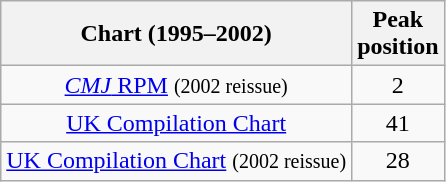<table class="wikitable sortable plainrowheaders" style="text-align:center;">
<tr>
<th scope="col">Chart (1995–2002)</th>
<th scope="col">Peak<br>position</th>
</tr>
<tr>
<td><a href='#'><em>CMJ</em> RPM</a> <small>(2002 reissue)</small></td>
<td>2</td>
</tr>
<tr>
<td><a href='#'>UK Compilation Chart</a></td>
<td>41</td>
</tr>
<tr>
<td><a href='#'>UK Compilation Chart</a> <small>(2002 reissue)</small></td>
<td>28</td>
</tr>
</table>
